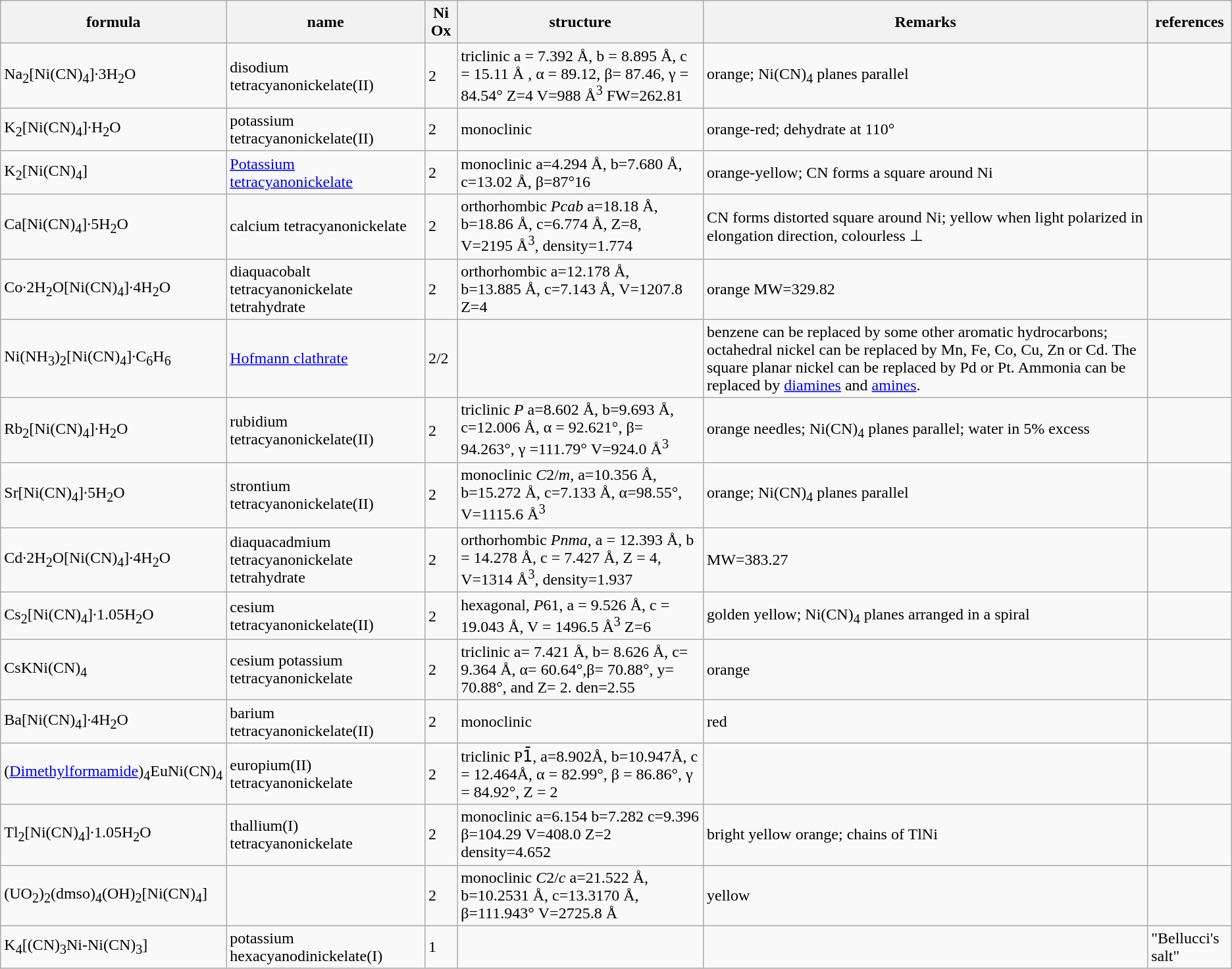<table class="wikitable">
<tr>
<th>formula</th>
<th>name</th>
<th>Ni Ox</th>
<th>structure</th>
<th>Remarks</th>
<th>references</th>
</tr>
<tr>
<td>Na<sub>2</sub>[Ni(CN)<sub>4</sub>]·3H<sub>2</sub>O</td>
<td>disodium tetracyanonickelate(II)</td>
<td>2</td>
<td>triclinic a = 7.392 Å, b = 8.895 Å, c = 15.11 Å , α = 89.12, β= 87.46, γ = 84.54° Z=4 V=988 Å<sup>3</sup> FW=262.81</td>
<td>orange; Ni(CN)<sub>4</sub> planes parallel</td>
<td></td>
</tr>
<tr>
<td>K<sub>2</sub>[Ni(CN)<sub>4</sub>]·H<sub>2</sub>O</td>
<td>potassium tetracyanonickelate(II)</td>
<td>2</td>
<td>monoclinic</td>
<td>orange-red; dehydrate at 110°</td>
<td></td>
</tr>
<tr>
<td>K<sub>2</sub>[Ni(CN)<sub>4</sub>]</td>
<td><a href='#'>Potassium tetracyanonickelate</a></td>
<td>2</td>
<td>monoclinic a=4.294 Å, b=7.680 Å, c=13.02 Å, β=87°16</td>
<td>orange-yellow; CN forms a square around Ni</td>
<td></td>
</tr>
<tr>
<td>Ca[Ni(CN)<sub>4</sub>]·5H<sub>2</sub>O</td>
<td>calcium tetracyanonickelate</td>
<td>2</td>
<td>orthorhombic <em>Pcab</em> a=18.18 Å, b=18.86 Å, c=6.774 Å, Z=8, V=2195 Å<sup>3</sup>, density=1.774</td>
<td>CN forms distorted square around Ni; yellow when light polarized in elongation direction, colourless ⊥</td>
<td></td>
</tr>
<tr>
<td>Co·2H<sub>2</sub>O[Ni(CN)<sub>4</sub>]·4H<sub>2</sub>O</td>
<td>diaquacobalt tetracyanonickelate tetrahydrate</td>
<td>2</td>
<td>orthorhombic a=12.178 Å, b=13.885 Å, c=7.143 Å, V=1207.8 Z=4</td>
<td>orange MW=329.82</td>
<td></td>
</tr>
<tr>
<td>Ni(NH<sub>3</sub>)<sub>2</sub>[Ni(CN)<sub>4</sub>]·C<sub>6</sub>H<sub>6</sub></td>
<td><a href='#'>Hofmann clathrate</a></td>
<td>2/2</td>
<td></td>
<td>benzene can be replaced by some other aromatic hydrocarbons; octahedral nickel can be replaced by Mn, Fe, Co, Cu, Zn or Cd. The square planar nickel can be replaced by Pd or Pt. Ammonia can be replaced by <a href='#'>diamines</a> and <a href='#'>amines</a>.</td>
<td></td>
</tr>
<tr>
<td>Rb<sub>2</sub>[Ni(CN)<sub>4</sub>]·H<sub>2</sub>O</td>
<td>rubidium tetracyanonickelate(II)</td>
<td>2</td>
<td>triclinic <em>P</em> a=8.602 Å, b=9.693 Å, c=12.006 Å, α = 92.621°, β= 94.263°, γ =111.79° V=924.0 Å<sup>3</sup></td>
<td>orange needles; Ni(CN)<sub>4</sub> planes parallel; water in 5% excess</td>
<td></td>
</tr>
<tr>
<td>Sr[Ni(CN)<sub>4</sub>]·5H<sub>2</sub>O</td>
<td>strontium tetracyanonickelate(II)</td>
<td>2</td>
<td>monoclinic <em>C</em>2/<em>m</em>, a=10.356 Å, b=15.272 Å, c=7.133 Å, α=98.55°, V=1115.6 Å<sup>3</sup></td>
<td>orange; Ni(CN)<sub>4</sub> planes parallel</td>
<td></td>
</tr>
<tr>
<td>Cd·2H<sub>2</sub>O[Ni(CN)<sub>4</sub>]·4H<sub>2</sub>O</td>
<td>diaquacadmium tetracyanonickelate tetrahydrate</td>
<td>2</td>
<td>orthorhombic <em>Pnma</em>, a = 12.393 Å, b = 14.278 Å, c = 7.427 Å, Z = 4, V=1314 Å<sup>3</sup>, density=1.937</td>
<td>MW=383.27</td>
<td></td>
</tr>
<tr>
<td>Cs<sub>2</sub>[Ni(CN)<sub>4</sub>]·1.05H<sub>2</sub>O</td>
<td>cesium tetracyanonickelate(II)</td>
<td>2</td>
<td>hexagonal, <em>P</em>61, a = 9.526 Å, c = 19.043 Å, V = 1496.5 Å<sup>3</sup> Z=6</td>
<td>golden yellow; Ni(CN)<sub>4</sub> planes arranged in a spiral</td>
<td></td>
</tr>
<tr>
<td>CsKNi(CN)<sub>4</sub></td>
<td>cesium potassium tetracyanonickelate</td>
<td>2</td>
<td>triclinic a= 7.421 Å, b= 8.626 Å, c= 9.364 Å, α= 60.64°,β= 70.88°, y= 70.88°, and Z= 2. den=2.55</td>
<td>orange</td>
<td></td>
</tr>
<tr>
<td>Ba[Ni(CN)<sub>4</sub>]·4H<sub>2</sub>O</td>
<td>barium tetracyanonickelate(II)</td>
<td>2</td>
<td>monoclinic</td>
<td>red</td>
<td></td>
</tr>
<tr>
<td>(<a href='#'>Dimethylformamide</a>)<sub>4</sub>EuNi(CN)<sub>4</sub></td>
<td>europium(II) tetracyanonickelate</td>
<td>2</td>
<td>triclinic P1̄, a=8.902Å, b=10.947Å, c = 12.464Å, α = 82.99°, β = 86.86°, γ = 84.92°, Z = 2</td>
<td></td>
<td></td>
</tr>
<tr>
<td>Tl<sub>2</sub>[Ni(CN)<sub>4</sub>]·1.05H<sub>2</sub>O</td>
<td>thallium(I) tetracyanonickelate</td>
<td>2</td>
<td>monoclinic a=6.154 b=7.282 c=9.396 β=104.29 V=408.0 Z=2 density=4.652</td>
<td>bright yellow orange; chains of TlNi</td>
<td></td>
</tr>
<tr>
<td>(UO<sub>2</sub>)<sub>2</sub>(dmso)<sub>4</sub>(OH)<sub>2</sub>[Ni(CN)<sub>4</sub>]</td>
<td></td>
<td>2</td>
<td>monoclinic <em>C</em>2/<em>c</em> a=21.522 Å, b=10.2531 Å, c=13.3170 Å, β=111.943° V=2725.8 Å</td>
<td>yellow</td>
<td></td>
</tr>
<tr>
<td>K<sub>4</sub>[(CN)<sub>3</sub>Ni-Ni(CN)<sub>3</sub>]</td>
<td>potassium hexacyanodinickelate(I)</td>
<td>1</td>
<td></td>
<td></td>
<td>"Bellucci's  salt"</td>
</tr>
</table>
